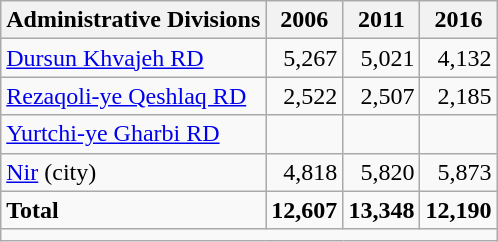<table class="wikitable">
<tr>
<th>Administrative Divisions</th>
<th>2006</th>
<th>2011</th>
<th>2016</th>
</tr>
<tr>
<td><a href='#'>Dursun Khvajeh RD</a></td>
<td style="text-align: right;">5,267</td>
<td style="text-align: right;">5,021</td>
<td style="text-align: right;">4,132</td>
</tr>
<tr>
<td><a href='#'>Rezaqoli-ye Qeshlaq RD</a></td>
<td style="text-align: right;">2,522</td>
<td style="text-align: right;">2,507</td>
<td style="text-align: right;">2,185</td>
</tr>
<tr>
<td><a href='#'>Yurtchi-ye Gharbi RD</a></td>
<td style="text-align: right;"></td>
<td style="text-align: right;"></td>
<td style="text-align: right;"></td>
</tr>
<tr>
<td><a href='#'>Nir</a> (city)</td>
<td style="text-align: right;">4,818</td>
<td style="text-align: right;">5,820</td>
<td style="text-align: right;">5,873</td>
</tr>
<tr>
<td><strong>Total</strong></td>
<td style="text-align: right;"><strong>12,607</strong></td>
<td style="text-align: right;"><strong>13,348</strong></td>
<td style="text-align: right;"><strong>12,190</strong></td>
</tr>
<tr>
<td colspan=4></td>
</tr>
</table>
